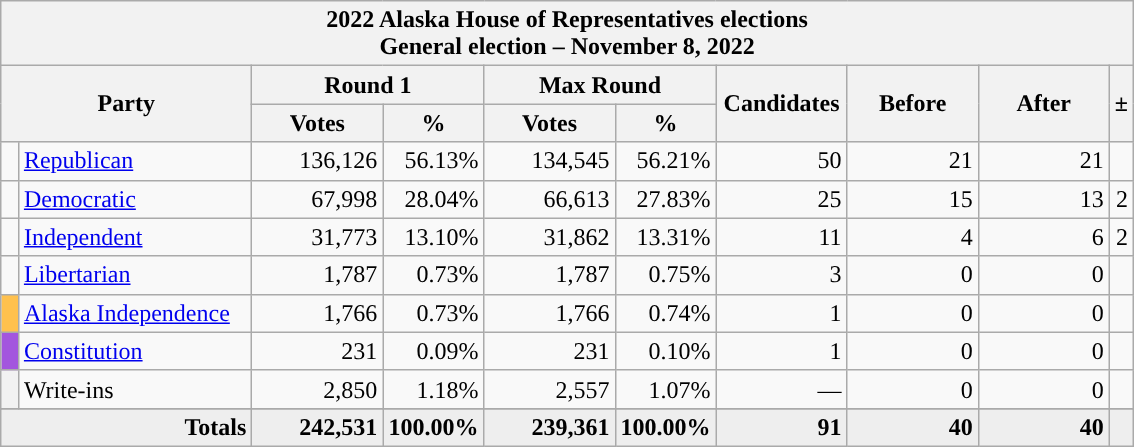<table class="wikitable">
<tr>
<th colspan="12">2022 Alaska House of Representatives elections<br>General election – November 8, 2022</th>
</tr>
<tr bgcolor="#EEEEEE" align="center">
<th colspan=2 rowspan=2 style="width: 10em">Party</th>
<th colspan=2>Round 1</th>
<th colspan=2>Max Round</th>
<th rowspan=2 style="width: 5em">Candidates</th>
<th rowspan=2 style="width: 5em">Before</th>
<th rowspan=2 style="width: 5em">After</th>
<th rowspan=2>±</th>
</tr>
<tr>
<th style="width: 5em">Votes</th>
<th style="width: 3em">%</th>
<th style="width: 5em">Votes</th>
<th style="width: 3em">%</th>
</tr>
<tr>
<td style="background:"></td>
<td style="width: 130px"><a href='#'>Republican</a></td>
<td align="right">136,126</td>
<td align="right">56.13%</td>
<td align="right">134,545</td>
<td align="right">56.21%</td>
<td align="right">50</td>
<td align="right">21</td>
<td align="right">21</td>
<td align="right"></td>
</tr>
<tr>
<td style="background:"></td>
<td style="width: 130px"><a href='#'>Democratic</a></td>
<td align="right">67,998</td>
<td align="right">28.04%</td>
<td align="right">66,613</td>
<td align="right">27.83%</td>
<td align="right">25</td>
<td align="right">15</td>
<td align="right">13</td>
<td align="right"> 2</td>
</tr>
<tr>
<td style="background:"></td>
<td style="width: 130px"><a href='#'>Independent</a></td>
<td align="right">31,773</td>
<td align="right">13.10%</td>
<td align="right">31,862</td>
<td align="right">13.31%</td>
<td align="right">11</td>
<td align="right">4</td>
<td align="right">6</td>
<td align="right"> 2</td>
</tr>
<tr>
<td style="background:"></td>
<td style="width: 130px"><a href='#'>Libertarian</a></td>
<td align="right">1,787</td>
<td align="right">0.73%</td>
<td align="right">1,787</td>
<td align="right">0.75%</td>
<td align="right">3</td>
<td align="right">0</td>
<td align="right">0</td>
<td align="right"></td>
</tr>
<tr>
<td style="background:#FFC14E;"></td>
<td style="width: 130px"><a href='#'>Alaska Independence</a></td>
<td align="right">1,766</td>
<td align="right">0.73%</td>
<td align="right">1,766</td>
<td align="right">0.74%</td>
<td align="right">1</td>
<td align="right">0</td>
<td align="right">0</td>
<td align="right"></td>
</tr>
<tr>
<td style="background:#A356DE;"></td>
<td style="width: 130px"><a href='#'>Constitution</a></td>
<td align="right">231</td>
<td align="right">0.09%</td>
<td align="right">231</td>
<td align="right">0.10%</td>
<td align="right">1</td>
<td align="right">0</td>
<td align="right">0</td>
<td align="right"></td>
</tr>
<tr>
<th style="background-color:; width: 3px"></th>
<td style="width: 130px">Write-ins</td>
<td align="right">2,850</td>
<td align="right">1.18%</td>
<td align="right">2,557</td>
<td align="right">1.07%</td>
<td align="right">—</td>
<td align="right">0</td>
<td align="right">0</td>
<td align="right"></td>
</tr>
<tr>
</tr>
<tr bgcolor="#EEEEEE">
<td colspan="2" align="right"><strong>Totals</strong></td>
<td align="right"><strong>242,531</strong></td>
<td align="right"><strong>100.00%</strong></td>
<td align="right"><strong>239,361</strong></td>
<td align="right"><strong>100.00%</strong></td>
<td align="right"><strong>91</strong></td>
<td align="right"><strong>40</strong></td>
<td align="right"><strong>40</strong></td>
<td align="right"></td>
</tr>
</table>
